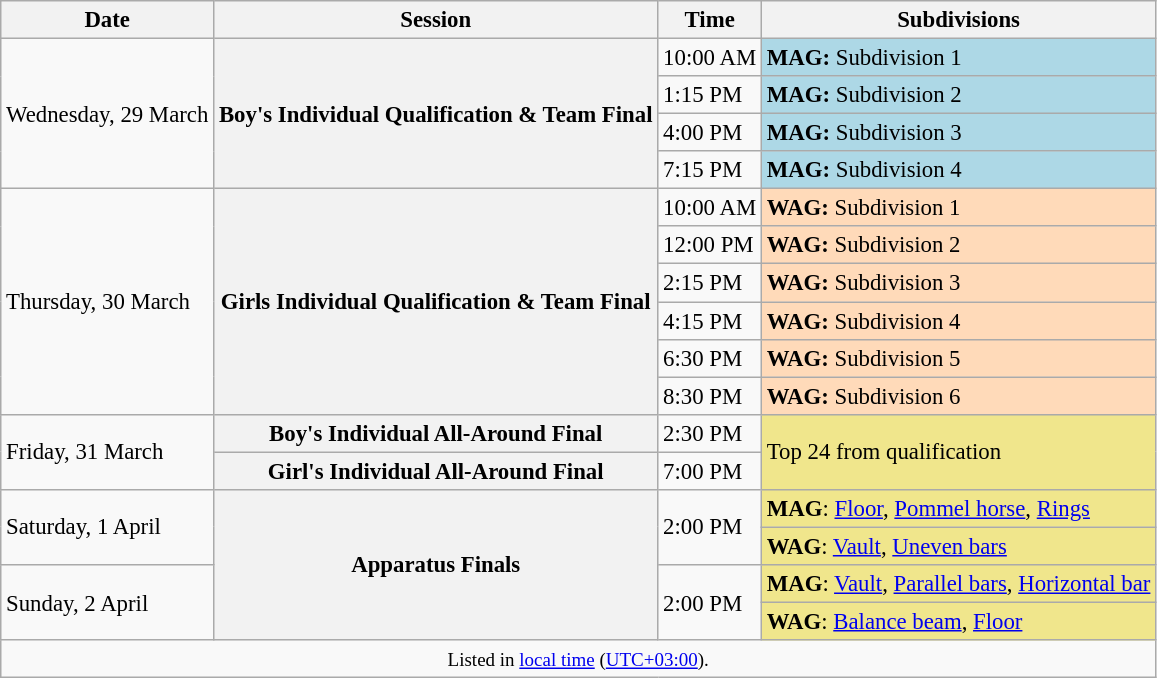<table class="wikitable" style="text-align:left; font-size:95%;">
<tr>
<th>Date</th>
<th>Session</th>
<th>Time</th>
<th>Subdivisions</th>
</tr>
<tr>
<td rowspan=4>Wednesday, 29 March</td>
<th rowspan=4>Boy's Individual Qualification & Team Final</th>
<td>10:00 AM</td>
<td bgcolor="#add8e6"><strong>MAG:</strong> Subdivision 1<br></td>
</tr>
<tr>
<td>1:15 PM</td>
<td bgcolor="#add8e6"><strong>MAG:</strong> Subdivision 2<br></td>
</tr>
<tr>
<td>4:00 PM</td>
<td bgcolor="#add8e6"><strong>MAG:</strong> Subdivision 3<br></td>
</tr>
<tr>
<td>7:15 PM</td>
<td bgcolor="#add8e6"><strong>MAG:</strong> Subdivision 4<br></td>
</tr>
<tr>
<td rowspan=6>Thursday, 30 March</td>
<th rowspan=6>Girls Individual Qualification & Team Final</th>
<td>10:00 AM</td>
<td bgcolor="#ffdab9"><strong>WAG:</strong> Subdivision 1<br></td>
</tr>
<tr>
<td>12:00 PM</td>
<td bgcolor="#ffdab9"><strong>WAG:</strong> Subdivision 2<br></td>
</tr>
<tr>
<td>2:15 PM</td>
<td bgcolor="#ffdab9"><strong>WAG:</strong> Subdivision 3<br></td>
</tr>
<tr>
<td>4:15 PM</td>
<td bgcolor="#ffdab9"><strong>WAG:</strong> Subdivision 4<br></td>
</tr>
<tr>
<td>6:30 PM</td>
<td bgcolor="#ffdab9"><strong>WAG:</strong> Subdivision 5<br></td>
</tr>
<tr>
<td>8:30 PM</td>
<td bgcolor="#ffdab9"><strong>WAG:</strong> Subdivision 6<br></td>
</tr>
<tr>
<td rowspan="2">Friday, 31 March</td>
<th bgcolor="#f0e68c">Boy's Individual All-Around Final</th>
<td>2:30 PM</td>
<td rowspan=2 bgcolor="#f0e68c">Top 24 from qualification</td>
</tr>
<tr>
<th bgcolor="#f0e68c">Girl's Individual All-Around Final</th>
<td>7:00 PM</td>
</tr>
<tr>
<td rowspan=2>Saturday, 1 April</td>
<th rowspan=4 bgcolor="#f0e68c">Apparatus Finals</th>
<td rowspan=2>2:00 PM</td>
<td bgcolor="#f0e68c"><strong>MAG</strong>: <a href='#'>Floor</a>, <a href='#'>Pommel horse</a>, <a href='#'>Rings</a></td>
</tr>
<tr>
<td bgcolor="#f0e68c"><strong>WAG</strong>: <a href='#'>Vault</a>, <a href='#'>Uneven bars</a></td>
</tr>
<tr>
<td rowspan=2>Sunday, 2 April</td>
<td rowspan=2>2:00 PM</td>
<td bgcolor="#f0e68c"><strong>MAG</strong>: <a href='#'>Vault</a>, <a href='#'>Parallel bars</a>, <a href='#'>Horizontal bar</a></td>
</tr>
<tr>
<td bgcolor="#f0e68c"><strong>WAG</strong>: <a href='#'>Balance beam</a>, <a href='#'>Floor</a></td>
</tr>
<tr>
<td colspan=4 align=center><small> Listed in <a href='#'>local time</a> (<a href='#'>UTC+03:00</a>).</small></td>
</tr>
</table>
